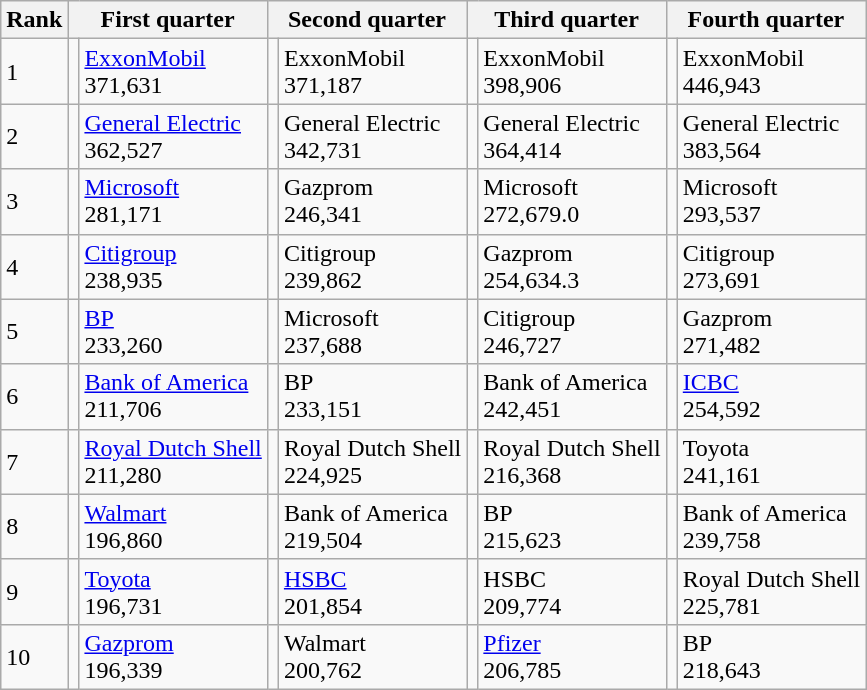<table class="wikitable">
<tr>
<th>Rank</th>
<th colspan=2>First quarter</th>
<th colspan=2>Second quarter</th>
<th colspan=2>Third quarter</th>
<th colspan=2>Fourth quarter</th>
</tr>
<tr>
<td>1</td>
<td></td>
<td><a href='#'>ExxonMobil</a> <br> 371,631</td>
<td></td>
<td>ExxonMobil <br> 371,187</td>
<td></td>
<td>ExxonMobil <br> 398,906</td>
<td></td>
<td>ExxonMobil <br> 446,943</td>
</tr>
<tr>
<td>2</td>
<td></td>
<td><a href='#'>General Electric</a> <br> 362,527</td>
<td></td>
<td>General Electric <br> 342,731</td>
<td></td>
<td>General Electric <br> 364,414</td>
<td></td>
<td>General Electric <br> 383,564</td>
</tr>
<tr>
<td>3</td>
<td></td>
<td><a href='#'>Microsoft</a> <br> 281,171</td>
<td></td>
<td>Gazprom <br> 246,341</td>
<td></td>
<td>Microsoft <br> 272,679.0</td>
<td></td>
<td>Microsoft <br> 293,537</td>
</tr>
<tr>
<td>4</td>
<td></td>
<td><a href='#'>Citigroup</a> <br> 238,935</td>
<td></td>
<td>Citigroup <br> 239,862</td>
<td></td>
<td>Gazprom <br> 254,634.3</td>
<td></td>
<td>Citigroup <br> 273,691</td>
</tr>
<tr>
<td>5</td>
<td></td>
<td><a href='#'>BP</a> <br> 233,260</td>
<td></td>
<td>Microsoft <br> 237,688</td>
<td></td>
<td>Citigroup <br> 246,727</td>
<td></td>
<td>Gazprom <br> 271,482</td>
</tr>
<tr>
<td>6</td>
<td></td>
<td><a href='#'>Bank of America</a> <br> 211,706</td>
<td></td>
<td>BP <br> 233,151</td>
<td></td>
<td>Bank of America <br> 242,451</td>
<td></td>
<td><a href='#'>ICBC</a> <br> 254,592</td>
</tr>
<tr>
<td>7</td>
<td> <br> </td>
<td><a href='#'>Royal Dutch Shell</a> <br> 211,280</td>
<td> <br> </td>
<td>Royal Dutch Shell <br> 224,925</td>
<td> <br> </td>
<td>Royal Dutch Shell <br> 216,368</td>
<td></td>
<td>Toyota <br> 241,161</td>
</tr>
<tr>
<td>8</td>
<td></td>
<td><a href='#'>Walmart</a> <br> 196,860</td>
<td></td>
<td>Bank of America <br> 219,504</td>
<td></td>
<td>BP <br> 215,623</td>
<td></td>
<td>Bank of America <br> 239,758</td>
</tr>
<tr>
<td>9</td>
<td></td>
<td><a href='#'>Toyota</a> <br> 196,731</td>
<td></td>
<td><a href='#'>HSBC</a> <br> 201,854</td>
<td></td>
<td>HSBC <br> 209,774</td>
<td> <br> </td>
<td>Royal Dutch Shell <br> 225,781</td>
</tr>
<tr>
<td>10</td>
<td></td>
<td><a href='#'>Gazprom</a> <br> 196,339</td>
<td></td>
<td>Walmart <br> 200,762</td>
<td></td>
<td><a href='#'>Pfizer</a> <br> 206,785</td>
<td></td>
<td>BP <br> 218,643</td>
</tr>
</table>
